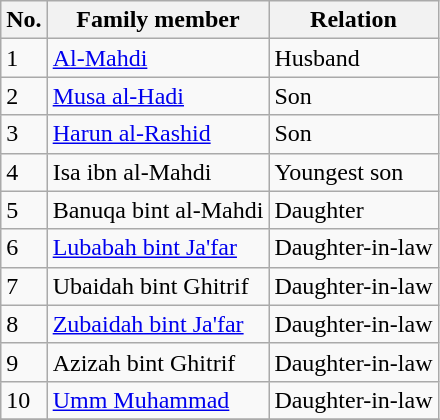<table class="wikitable" border="2">
<tr>
<th>No.</th>
<th>Family member</th>
<th>Relation</th>
</tr>
<tr>
<td>1</td>
<td><a href='#'>Al-Mahdi</a></td>
<td>Husband</td>
</tr>
<tr>
<td>2</td>
<td><a href='#'>Musa al-Hadi</a></td>
<td>Son</td>
</tr>
<tr>
<td>3</td>
<td><a href='#'>Harun al-Rashid</a></td>
<td>Son</td>
</tr>
<tr>
<td>4</td>
<td>Isa ibn al-Mahdi</td>
<td>Youngest son</td>
</tr>
<tr>
<td>5</td>
<td>Banuqa bint al-Mahdi</td>
<td>Daughter</td>
</tr>
<tr>
<td>6</td>
<td><a href='#'>Lubabah bint Ja'far</a></td>
<td>Daughter-in-law</td>
</tr>
<tr>
<td>7</td>
<td>Ubaidah bint Ghitrif</td>
<td>Daughter-in-law</td>
</tr>
<tr>
<td>8</td>
<td><a href='#'>Zubaidah bint Ja'far</a></td>
<td>Daughter-in-law</td>
</tr>
<tr>
<td>9</td>
<td>Azizah bint Ghitrif</td>
<td>Daughter-in-law</td>
</tr>
<tr>
<td>10</td>
<td><a href='#'>Umm Muhammad</a></td>
<td>Daughter-in-law</td>
</tr>
<tr>
</tr>
</table>
